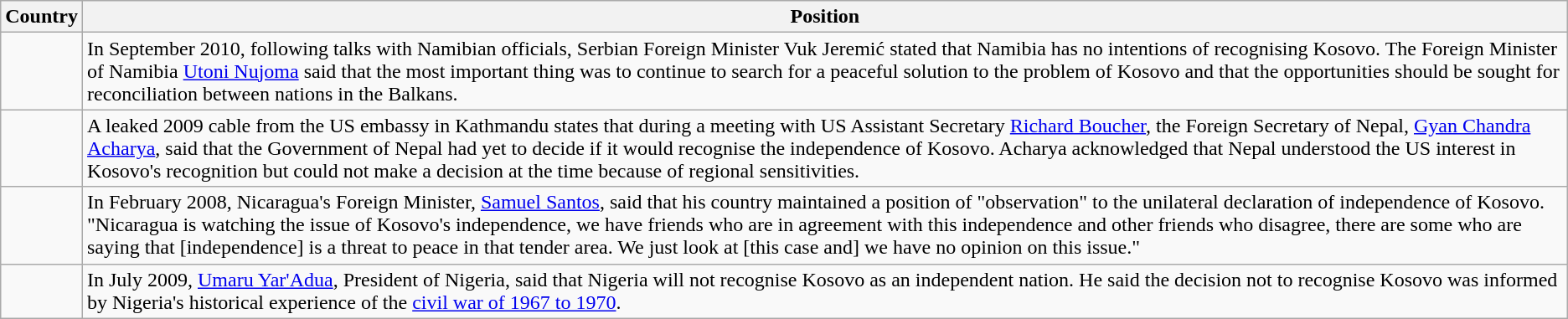<table class="wikitable">
<tr>
<th>Country</th>
<th>Position</th>
</tr>
<tr>
<td></td>
<td>In September 2010, following talks with Namibian officials, Serbian Foreign Minister Vuk Jeremić stated that Namibia has no intentions of recognising Kosovo. The Foreign Minister of Namibia <a href='#'>Utoni Nujoma</a> said that the most important thing was to continue to search for a peaceful solution to the problem of Kosovo and that the opportunities should be sought for reconciliation between nations in the Balkans.</td>
</tr>
<tr>
<td></td>
<td>A leaked 2009 cable from the US embassy in Kathmandu states that during a meeting with US Assistant Secretary <a href='#'>Richard Boucher</a>, the Foreign Secretary of Nepal, <a href='#'>Gyan Chandra Acharya</a>, said that the Government of Nepal had yet to decide if it would recognise the independence of Kosovo. Acharya acknowledged that Nepal understood the US interest in Kosovo's recognition but could not make a decision at the time because of regional sensitivities.</td>
</tr>
<tr>
<td nowrap></td>
<td>In February 2008, Nicaragua's Foreign Minister, <a href='#'>Samuel Santos</a>, said that his country maintained a position of "observation" to the unilateral declaration of independence of Kosovo. "Nicaragua is watching the issue of Kosovo's independence, we have friends who are in agreement with this independence and other friends who disagree, there are some who are saying that [independence] is a threat to peace in that tender area. We just look at [this case and] we have no opinion on this issue."</td>
</tr>
<tr>
<td></td>
<td>In July 2009, <a href='#'>Umaru Yar'Adua</a>, President of Nigeria, said that Nigeria will not recognise Kosovo as an independent nation. He said the decision not to recognise Kosovo was informed by Nigeria's historical experience of the <a href='#'>civil war of 1967 to 1970</a>.</td>
</tr>
</table>
